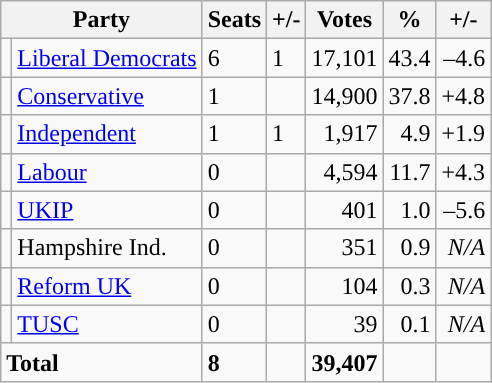<table class="wikitable sortable">
<tr>
<th colspan="2">Party</th>
<th>Seats</th>
<th>+/-</th>
<th>Votes</th>
<th>%</th>
<th>+/-</th>
</tr>
<tr>
<td style="background-color: "></td>
<td><a href='#'>Liberal Democrats</a></td>
<td>6</td>
<td> 1</td>
<td style="text-align:right;">17,101</td>
<td style="text-align:right;">43.4</td>
<td style="text-align:right;">–4.6</td>
</tr>
<tr>
<td style="background-color: "></td>
<td><a href='#'>Conservative</a></td>
<td>1</td>
<td></td>
<td style="text-align:right;">14,900</td>
<td style="text-align:right;">37.8</td>
<td style="text-align:right;">+4.8</td>
</tr>
<tr>
<td style="background-color: "></td>
<td><a href='#'>Independent</a></td>
<td>1</td>
<td> 1</td>
<td style="text-align:right;">1,917</td>
<td style="text-align:right;">4.9</td>
<td style="text-align:right;">+1.9</td>
</tr>
<tr>
<td style="background-color: "></td>
<td><a href='#'>Labour</a></td>
<td>0</td>
<td></td>
<td style="text-align:right;">4,594</td>
<td style="text-align:right;">11.7</td>
<td style="text-align:right;">+4.3</td>
</tr>
<tr>
<td style="background-color: "></td>
<td><a href='#'>UKIP</a></td>
<td>0</td>
<td></td>
<td style="text-align:right;">401</td>
<td style="text-align:right;">1.0</td>
<td style="text-align:right;">–5.6</td>
</tr>
<tr>
<td style="background-color: "></td>
<td>Hampshire Ind.</td>
<td>0</td>
<td></td>
<td style="text-align:right;">351</td>
<td style="text-align:right;">0.9</td>
<td style="text-align:right;"><em>N/A</em></td>
</tr>
<tr>
<td style="background-color: "></td>
<td><a href='#'>Reform UK</a></td>
<td>0</td>
<td></td>
<td style="text-align:right;">104</td>
<td style="text-align:right;">0.3</td>
<td style="text-align:right;"><em>N/A</em></td>
</tr>
<tr>
<td style="background-color: "></td>
<td><a href='#'>TUSC</a></td>
<td>0</td>
<td></td>
<td style="text-align:right;">39</td>
<td style="text-align:right;">0.1</td>
<td style="text-align:right;"><em>N/A</em></td>
</tr>
<tr>
<td colspan="2"><strong>Total</strong></td>
<td><strong>8</strong></td>
<td></td>
<td style="text-align:right;"><strong>39,407</strong></td>
<td style="text-align:right;"></td>
<td style="text-align:right;"></td>
</tr>
</table>
